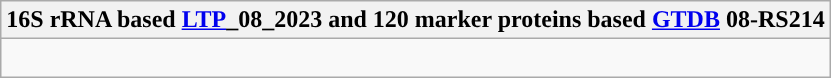<table class="wikitable">
<tr>
<th colspan=1>16S rRNA based <a href='#'>LTP</a>_08_2023 and 120 marker proteins based <a href='#'>GTDB</a> 08-RS214</th>
</tr>
<tr>
<td style="vertical-align:top"><br></td>
</tr>
</table>
